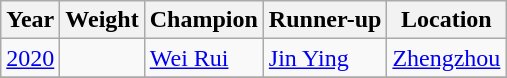<table class="wikitable">
<tr>
<th>Year</th>
<th>Weight</th>
<th>Champion</th>
<th>Runner-up</th>
<th>Location</th>
</tr>
<tr>
<td><a href='#'>2020</a></td>
<td></td>
<td> <a href='#'>Wei Rui</a></td>
<td> <a href='#'>Jin Ying</a></td>
<td><a href='#'>Zhengzhou</a></td>
</tr>
<tr>
</tr>
</table>
